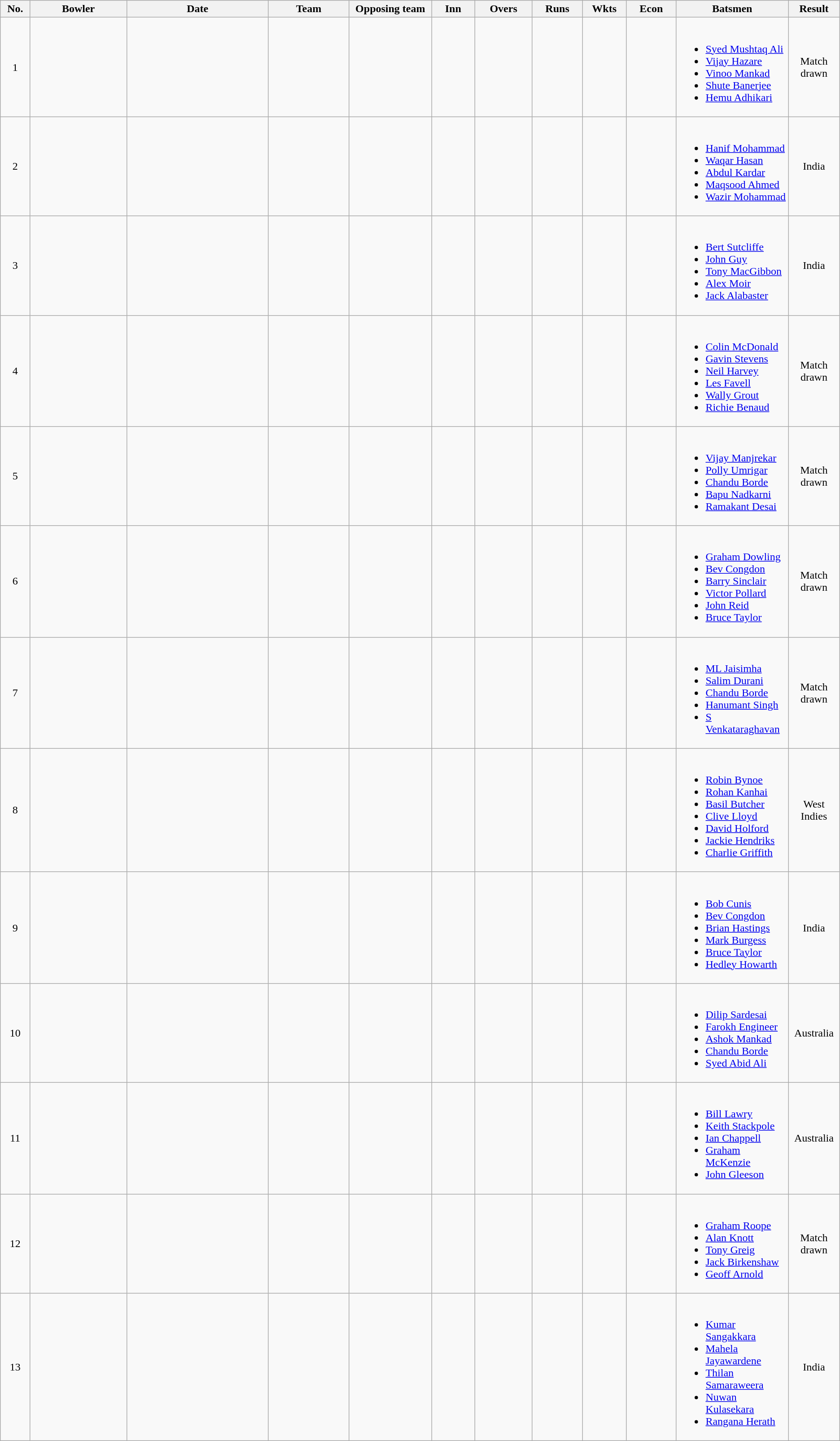<table class="wikitable sortable" style="font-size: 100%">
<tr align=center>
<th scope="col" width="38">No.</th>
<th scope="col" width="145">Bowler</th>
<th scope="col" width="220">Date</th>
<th scope="col" width="120">Team</th>
<th scope="col" width="120">Opposing team</th>
<th scope="col" width="60">Inn</th>
<th scope="col" width="82">Overs</th>
<th scope="col" width="70">Runs</th>
<th scope="col" width="60">Wkts</th>
<th scope="col" width="70">Econ</th>
<th scope="col" width="160" class="unsortable">Batsmen</th>
<th scope="col" width="70">Result</th>
</tr>
<tr align=center>
<td scope="row">1</td>
<td></td>
<td></td>
<td></td>
<td></td>
<td></td>
<td></td>
<td></td>
<td></td>
<td></td>
<td align=left><br><ul><li><a href='#'>Syed Mushtaq Ali</a></li><li><a href='#'>Vijay Hazare</a></li><li><a href='#'>Vinoo Mankad</a></li><li><a href='#'>Shute Banerjee</a></li><li><a href='#'>Hemu Adhikari</a></li></ul></td>
<td>Match drawn</td>
</tr>
<tr align=center>
<td scope="row">2</td>
<td></td>
<td></td>
<td></td>
<td></td>
<td></td>
<td></td>
<td></td>
<td></td>
<td></td>
<td align=left><br><ul><li><a href='#'>Hanif Mohammad</a></li><li><a href='#'>Waqar Hasan</a></li><li><a href='#'>Abdul Kardar</a></li><li><a href='#'>Maqsood Ahmed</a></li><li><a href='#'>Wazir Mohammad</a></li></ul></td>
<td>India</td>
</tr>
<tr align=center>
<td scope="row">3</td>
<td></td>
<td></td>
<td></td>
<td></td>
<td></td>
<td></td>
<td></td>
<td></td>
<td></td>
<td align=left><br><ul><li><a href='#'>Bert Sutcliffe</a></li><li><a href='#'>John Guy</a></li><li><a href='#'>Tony MacGibbon</a></li><li><a href='#'>Alex Moir</a></li><li><a href='#'>Jack Alabaster</a></li></ul></td>
<td>India</td>
</tr>
<tr align=center>
<td scope="row">4</td>
<td></td>
<td></td>
<td></td>
<td></td>
<td></td>
<td></td>
<td></td>
<td></td>
<td></td>
<td align=left><br><ul><li><a href='#'>Colin McDonald</a></li><li><a href='#'>Gavin Stevens</a></li><li><a href='#'>Neil Harvey</a></li><li><a href='#'>Les Favell</a></li><li><a href='#'>Wally Grout</a></li><li><a href='#'>Richie Benaud</a></li></ul></td>
<td>Match drawn</td>
</tr>
<tr align=center>
<td scope="row">5</td>
<td></td>
<td></td>
<td></td>
<td></td>
<td></td>
<td></td>
<td></td>
<td></td>
<td></td>
<td align=left><br><ul><li><a href='#'>Vijay Manjrekar</a></li><li><a href='#'>Polly Umrigar</a></li><li><a href='#'>Chandu Borde</a></li><li><a href='#'>Bapu Nadkarni</a></li><li><a href='#'>Ramakant Desai</a></li></ul></td>
<td>Match drawn</td>
</tr>
<tr align=center>
<td scope="row">6</td>
<td></td>
<td></td>
<td></td>
<td></td>
<td></td>
<td></td>
<td></td>
<td></td>
<td></td>
<td align=left><br><ul><li><a href='#'>Graham Dowling</a></li><li><a href='#'>Bev Congdon</a></li><li><a href='#'>Barry Sinclair</a></li><li><a href='#'>Victor Pollard</a></li><li><a href='#'>John Reid</a></li><li><a href='#'>Bruce Taylor</a></li></ul></td>
<td>Match drawn</td>
</tr>
<tr align=center>
<td scope="row">7</td>
<td></td>
<td></td>
<td></td>
<td></td>
<td></td>
<td></td>
<td></td>
<td></td>
<td></td>
<td align=left><br><ul><li><a href='#'>ML Jaisimha</a></li><li><a href='#'>Salim Durani</a></li><li><a href='#'>Chandu Borde</a></li><li><a href='#'>Hanumant Singh</a></li><li><a href='#'>S Venkataraghavan</a></li></ul></td>
<td>Match drawn</td>
</tr>
<tr align=center>
<td scope="row">8</td>
<td></td>
<td> </td>
<td></td>
<td></td>
<td></td>
<td></td>
<td></td>
<td></td>
<td></td>
<td align=left><br><ul><li><a href='#'>Robin Bynoe</a></li><li><a href='#'>Rohan Kanhai</a></li><li><a href='#'>Basil Butcher</a></li><li><a href='#'>Clive Lloyd</a></li><li><a href='#'>David Holford</a></li><li><a href='#'>Jackie Hendriks</a></li><li><a href='#'>Charlie Griffith</a></li></ul></td>
<td>West Indies</td>
</tr>
<tr align=center>
<td scope="row">9</td>
<td></td>
<td></td>
<td></td>
<td></td>
<td></td>
<td></td>
<td></td>
<td></td>
<td></td>
<td align=left><br><ul><li><a href='#'>Bob Cunis</a></li><li><a href='#'>Bev Congdon</a></li><li><a href='#'>Brian Hastings</a></li><li><a href='#'>Mark Burgess</a></li><li><a href='#'>Bruce Taylor</a></li><li><a href='#'>Hedley Howarth</a></li></ul></td>
<td>India</td>
</tr>
<tr align=center>
<td scope="row">10</td>
<td></td>
<td></td>
<td></td>
<td></td>
<td></td>
<td></td>
<td></td>
<td></td>
<td></td>
<td align=left><br><ul><li><a href='#'>Dilip Sardesai</a></li><li><a href='#'>Farokh Engineer</a></li><li><a href='#'>Ashok Mankad</a></li><li><a href='#'>Chandu Borde</a></li><li><a href='#'>Syed Abid Ali</a></li></ul></td>
<td>Australia</td>
</tr>
<tr align=center>
<td scope="row">11</td>
<td></td>
<td></td>
<td></td>
<td></td>
<td></td>
<td></td>
<td></td>
<td></td>
<td></td>
<td align=left><br><ul><li><a href='#'>Bill Lawry</a></li><li><a href='#'>Keith Stackpole</a></li><li><a href='#'>Ian Chappell</a></li><li><a href='#'>Graham McKenzie</a></li><li><a href='#'>John Gleeson</a></li></ul></td>
<td>Australia</td>
</tr>
<tr align=center>
<td scope="row">12</td>
<td></td>
<td></td>
<td></td>
<td></td>
<td></td>
<td></td>
<td></td>
<td></td>
<td></td>
<td align=left><br><ul><li><a href='#'>Graham Roope</a></li><li><a href='#'>Alan Knott</a></li><li><a href='#'>Tony Greig</a></li><li><a href='#'>Jack Birkenshaw</a></li><li><a href='#'>Geoff Arnold</a></li></ul></td>
<td>Match drawn</td>
</tr>
<tr align=center>
<td scope="row">13</td>
<td></td>
<td></td>
<td></td>
<td></td>
<td></td>
<td></td>
<td></td>
<td></td>
<td></td>
<td align=left><br><ul><li><a href='#'>Kumar Sangakkara</a></li><li><a href='#'>Mahela Jayawardene</a></li><li><a href='#'>Thilan Samaraweera</a></li><li><a href='#'>Nuwan Kulasekara</a></li><li><a href='#'>Rangana Herath</a></li></ul></td>
<td>India</td>
</tr>
</table>
